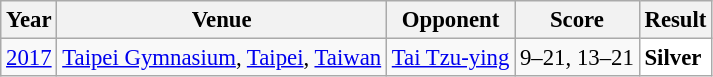<table class="sortable wikitable" style="font-size: 95%;">
<tr>
<th>Year</th>
<th>Venue</th>
<th>Opponent</th>
<th>Score</th>
<th>Result</th>
</tr>
<tr>
<td align="center"><a href='#'>2017</a></td>
<td align="left"><a href='#'>Taipei Gymnasium</a>, <a href='#'>Taipei</a>, <a href='#'>Taiwan</a></td>
<td align="left"> <a href='#'>Tai Tzu-ying</a></td>
<td align="left">9–21, 13–21</td>
<td style="text-align:left; background:white"> <strong>Silver</strong></td>
</tr>
</table>
